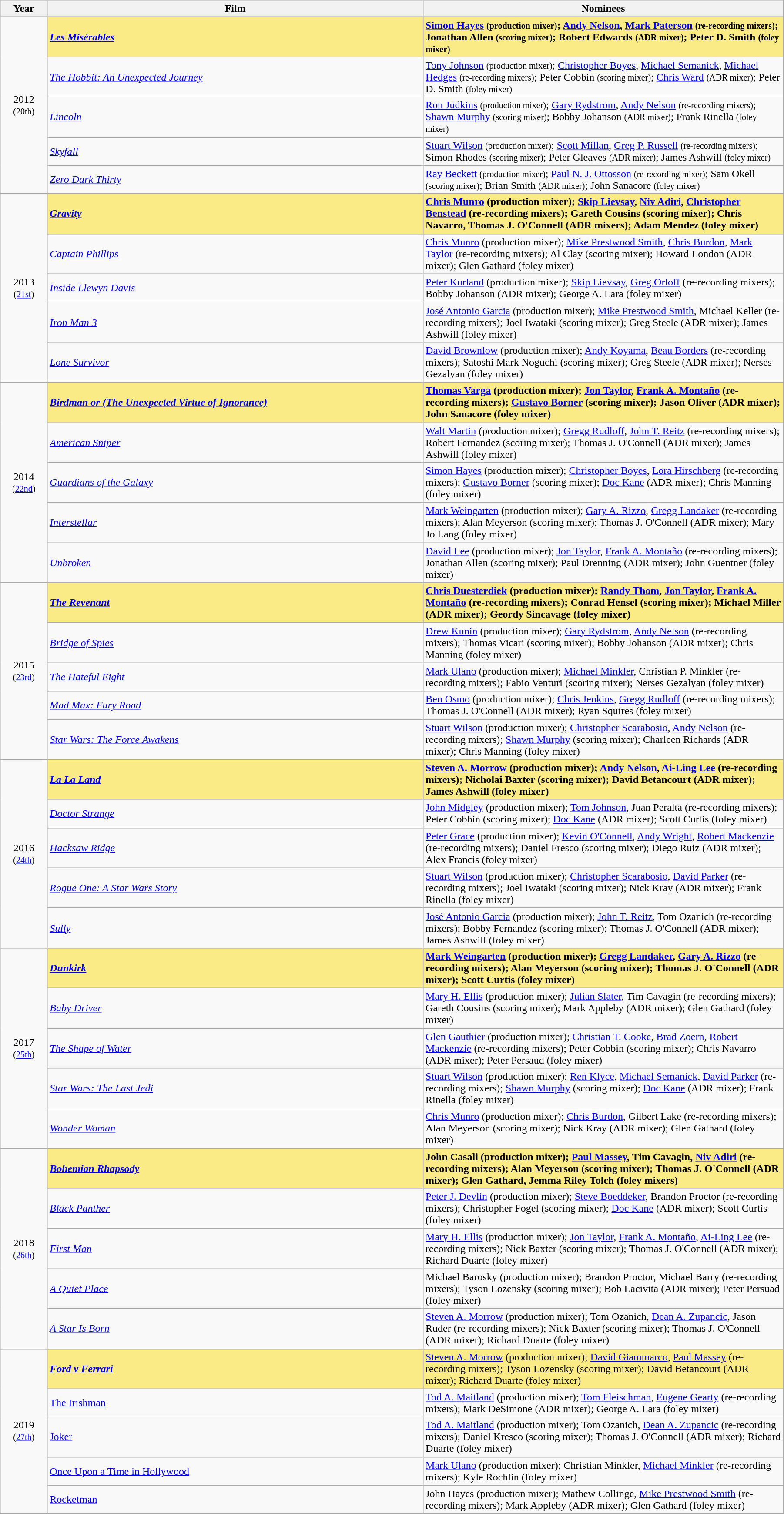<table class="wikitable" width="95%" cellpadding="5">
<tr>
<th width="6%">Year</th>
<th width="48%">Film</th>
<th width="48%">Nominees</th>
</tr>
<tr>
<td rowspan="5" style="text-align:center;">2012 <br><small>(20th)</small><br></td>
<td style="background:#FAEB86;"><strong><em><a href='#'>Les Misérables</a></em></strong></td>
<td style="background:#FAEB86;"><strong><a href='#'>Simon Hayes</a> <small>(production mixer)</small>; <a href='#'>Andy Nelson</a>, <a href='#'>Mark Paterson</a> <small>(re-recording mixers)</small>; Jonathan Allen <small>(scoring mixer)</small>; Robert Edwards <small>(ADR mixer)</small>; Peter D. Smith <small>(foley mixer)</small></strong></td>
</tr>
<tr>
<td><em><a href='#'>The Hobbit: An Unexpected Journey</a></em></td>
<td><a href='#'>Tony Johnson</a> <small>(production mixer)</small>; <a href='#'>Christopher Boyes</a>, <a href='#'>Michael Semanick</a>, <a href='#'>Michael Hedges</a> <small>(re-recording mixers)</small>; Peter Cobbin <small>(scoring mixer)</small>; <a href='#'>Chris Ward</a> <small>(ADR mixer)</small>; Peter D. Smith <small>(foley mixer)</small></td>
</tr>
<tr>
<td><em><a href='#'>Lincoln</a></em></td>
<td><a href='#'>Ron Judkins</a> <small>(production mixer)</small>; <a href='#'>Gary Rydstrom</a>, <a href='#'>Andy Nelson</a> <small>(re-recording mixers)</small>; <a href='#'>Shawn Murphy</a> <small>(scoring mixer)</small>; Bobby Johanson <small>(ADR mixer)</small>; Frank Rinella <small>(foley mixer)</small></td>
</tr>
<tr>
<td><em><a href='#'>Skyfall</a></em></td>
<td><a href='#'>Stuart Wilson</a> <small>(production mixer)</small>; <a href='#'>Scott Millan</a>, <a href='#'>Greg P. Russell</a> <small>(re-recording mixers)</small>; Simon Rhodes <small>(scoring mixer)</small>; Peter Gleaves <small>(ADR mixer)</small>; James Ashwill <small>(foley mixer)</small></td>
</tr>
<tr>
<td><em><a href='#'>Zero Dark Thirty</a></em></td>
<td><a href='#'>Ray Beckett</a> <small>(production mixer)</small>; <a href='#'>Paul N. J. Ottosson</a> <small>(re-recording mixer)</small>; Sam Okell <small>(scoring mixer)</small>; Brian Smith <small>(ADR mixer)</small>; John Sanacore <small>(foley mixer)</small></td>
</tr>
<tr>
<td rowspan="5" style="text-align:center;">2013 <br><small>(<a href='#'>21st</a>)</small><br></td>
<td style="background:#FAEB86;"><strong><em><a href='#'>Gravity</a></em></strong></td>
<td style="background:#FAEB86;"><strong><a href='#'>Chris Munro</a> (production mixer); <a href='#'>Skip Lievsay</a>, <a href='#'>Niv Adiri</a>, <a href='#'>Christopher Benstead</a> (re-recording mixers); Gareth Cousins (scoring mixer); Chris Navarro, Thomas J. O'Connell (ADR mixers); Adam Mendez (foley mixer)</strong></td>
</tr>
<tr>
<td><em><a href='#'>Captain Phillips</a></em></td>
<td><a href='#'>Chris Munro</a> (production mixer); <a href='#'>Mike Prestwood Smith</a>, <a href='#'>Chris Burdon</a>, <a href='#'>Mark Taylor</a> (re-recording mixers); Al Clay (scoring mixer); Howard London (ADR mixer); Glen Gathard (foley mixer)</td>
</tr>
<tr>
<td><em><a href='#'>Inside Llewyn Davis</a></em></td>
<td><a href='#'>Peter Kurland</a> (production mixer); <a href='#'>Skip Lievsay</a>, <a href='#'>Greg Orloff</a> (re-recording mixers); Bobby Johanson (ADR mixer); George A. Lara (foley mixer)</td>
</tr>
<tr>
<td><em><a href='#'>Iron Man 3</a></em></td>
<td><a href='#'>José Antonio Garcia</a> (production mixer); <a href='#'>Mike Prestwood Smith</a>, Michael Keller (re-recording mixers); Joel Iwataki (scoring mixer); Greg Steele (ADR mixer); James Ashwill (foley mixer)</td>
</tr>
<tr>
<td><em><a href='#'>Lone Survivor</a></em></td>
<td><a href='#'>David Brownlow</a> (production mixer); <a href='#'>Andy Koyama</a>, <a href='#'>Beau Borders</a> (re-recording mixers); Satoshi Mark Noguchi (scoring mixer); Greg Steele (ADR mixer); Nerses Gezalyan (foley mixer)</td>
</tr>
<tr>
<td rowspan="5" style="text-align:center;">2014 <br><small>(<a href='#'>22nd</a>)</small><br></td>
<td style="background:#FAEB86;"><strong><em><a href='#'>Birdman or (The Unexpected Virtue of Ignorance)</a></em></strong></td>
<td style="background:#FAEB86;"><strong><a href='#'>Thomas Varga</a> (production mixer); <a href='#'>Jon Taylor</a>, <a href='#'>Frank A. Montaño</a> (re-recording mixers); <a href='#'>Gustavo Borner</a> (scoring mixer); Jason Oliver (ADR mixer); John Sanacore (foley mixer)</strong></td>
</tr>
<tr>
<td><em><a href='#'>American Sniper</a></em></td>
<td><a href='#'>Walt Martin</a> (production mixer); <a href='#'>Gregg Rudloff</a>, <a href='#'>John T. Reitz</a> (re-recording mixers); Robert Fernandez (scoring mixer); Thomas J. O'Connell (ADR mixer); James Ashwill (foley mixer)</td>
</tr>
<tr>
<td><em><a href='#'>Guardians of the Galaxy</a></em></td>
<td><a href='#'>Simon Hayes</a> (production mixer); <a href='#'>Christopher Boyes</a>, <a href='#'>Lora Hirschberg</a> (re-recording mixers); <a href='#'>Gustavo Borner</a> (scoring mixer); <a href='#'>Doc Kane</a> (ADR mixer); Chris Manning (foley mixer)</td>
</tr>
<tr>
<td><em><a href='#'>Interstellar</a></em></td>
<td><a href='#'>Mark Weingarten</a> (production mixer); <a href='#'>Gary A. Rizzo</a>, <a href='#'>Gregg Landaker</a> (re-recording mixers); Alan Meyerson (scoring mixer); Thomas J. O'Connell (ADR mixer); Mary Jo Lang (foley mixer)</td>
</tr>
<tr>
<td><em><a href='#'>Unbroken</a></em></td>
<td><a href='#'>David Lee</a> (production mixer); <a href='#'>Jon Taylor</a>, <a href='#'>Frank A. Montaño</a> (re-recording mixers); Jonathan Allen (scoring mixer); Paul Drenning (ADR mixer); John Guentner (foley mixer)</td>
</tr>
<tr>
<td rowspan="5" style="text-align:center;">2015 <br><small>(<a href='#'>23rd</a>)</small><br></td>
<td style="background:#FAEB86;"><strong><em><a href='#'>The Revenant</a></em></strong></td>
<td style="background:#FAEB86;"><strong><a href='#'>Chris Duesterdiek</a> (production mixer); <a href='#'>Randy Thom</a>, <a href='#'>Jon Taylor</a>, <a href='#'>Frank A. Montaño</a> (re-recording mixers); Conrad Hensel (scoring mixer); Michael Miller (ADR mixer); Geordy Sincavage (foley mixer)</strong></td>
</tr>
<tr>
<td><em><a href='#'>Bridge of Spies</a></em></td>
<td><a href='#'>Drew Kunin</a> (production mixer); <a href='#'>Gary Rydstrom</a>, <a href='#'>Andy Nelson</a> (re-recording mixers); Thomas Vicari (scoring mixer); Bobby Johanson (ADR mixer); Chris Manning (foley mixer)</td>
</tr>
<tr>
<td><em><a href='#'>The Hateful Eight</a></em></td>
<td><a href='#'>Mark Ulano</a> (production mixer); <a href='#'>Michael Minkler</a>, Christian P. Minkler (re-recording mixers); Fabio Venturi (scoring mixer); Nerses Gezalyan (foley mixer)</td>
</tr>
<tr>
<td><em><a href='#'>Mad Max: Fury Road</a></em></td>
<td><a href='#'>Ben Osmo</a> (production mixer); <a href='#'>Chris Jenkins</a>, <a href='#'>Gregg Rudloff</a> (re-recording mixers); Thomas J. O'Connell (ADR mixer); Ryan Squires (foley mixer)</td>
</tr>
<tr>
<td><em><a href='#'>Star Wars: The Force Awakens</a></em></td>
<td><a href='#'>Stuart Wilson</a> (production mixer); <a href='#'>Christopher Scarabosio</a>, <a href='#'>Andy Nelson</a> (re-recording mixers); <a href='#'>Shawn Murphy</a> (scoring mixer); Charleen Richards (ADR mixer); Chris Manning (foley mixer)</td>
</tr>
<tr>
<td rowspan="5" style="text-align:center;">2016 <br><small>(<a href='#'>24th</a>)</small><br></td>
<td style="background:#FAEB86;"><strong><em><a href='#'>La La Land</a></em></strong></td>
<td style="background:#FAEB86;"><strong><a href='#'>Steven A. Morrow</a> (production mixer); <a href='#'>Andy Nelson</a>, <a href='#'>Ai-Ling Lee</a> (re-recording mixers); Nicholai Baxter (scoring mixer); David Betancourt (ADR mixer); James Ashwill (foley mixer)</strong></td>
</tr>
<tr>
<td><em><a href='#'>Doctor Strange</a></em></td>
<td><a href='#'>John Midgley</a> (production mixer); <a href='#'>Tom Johnson</a>, Juan Peralta (re-recording mixers); Peter Cobbin (scoring mixer); <a href='#'>Doc Kane</a> (ADR mixer); Scott Curtis (foley mixer)</td>
</tr>
<tr>
<td><em><a href='#'>Hacksaw Ridge</a></em></td>
<td><a href='#'>Peter Grace</a> (production mixer); <a href='#'>Kevin O'Connell</a>, <a href='#'>Andy Wright</a>, <a href='#'>Robert Mackenzie</a> (re-recording mixers); Daniel Fresco (scoring mixer); Diego Ruiz (ADR mixer); Alex Francis (foley mixer)</td>
</tr>
<tr>
<td><em><a href='#'>Rogue One: A Star Wars Story</a></em></td>
<td><a href='#'>Stuart Wilson</a> (production mixer); <a href='#'>Christopher Scarabosio</a>, <a href='#'>David Parker</a> (re-recording mixers); Joel Iwataki (scoring mixer); Nick Kray (ADR mixer); Frank Rinella (foley mixer)</td>
</tr>
<tr>
<td><em><a href='#'>Sully</a></em></td>
<td><a href='#'>José Antonio Garcia</a> (production mixer); <a href='#'>John T. Reitz</a>, Tom Ozanich (re-recording mixers); Bobby Fernandez (scoring mixer); Thomas J. O'Connell (ADR mixer); James Ashwill (foley mixer)</td>
</tr>
<tr>
<td rowspan="5" style="text-align:center;">2017 <br><small>(<a href='#'>25th</a>)</small><br></td>
<td style="background:#FAEB86;"><strong><em><a href='#'>Dunkirk</a></em></strong></td>
<td style="background:#FAEB86;"><strong><a href='#'>Mark Weingarten</a> (production mixer); <a href='#'>Gregg Landaker</a>, <a href='#'>Gary A. Rizzo</a> (re-recording mixers); Alan Meyerson (scoring mixer); Thomas J. O'Connell (ADR mixer); Scott Curtis (foley mixer)</strong></td>
</tr>
<tr>
<td><em><a href='#'>Baby Driver</a></em></td>
<td><a href='#'>Mary H. Ellis</a> (production mixer); <a href='#'>Julian Slater</a>, Tim Cavagin (re-recording mixers); Gareth Cousins (scoring mixer); Mark Appleby (ADR mixer); Glen Gathard (foley mixer)</td>
</tr>
<tr>
<td><em><a href='#'>The Shape of Water</a></em></td>
<td><a href='#'>Glen Gauthier</a> (production mixer); <a href='#'>Christian T. Cooke</a>, <a href='#'>Brad Zoern</a>, <a href='#'>Robert Mackenzie</a> (re-recording mixers); Peter Cobbin (scoring mixer); Chris Navarro (ADR mixer); Peter Persaud (foley mixer)</td>
</tr>
<tr>
<td><em><a href='#'>Star Wars: The Last Jedi</a></em></td>
<td><a href='#'>Stuart Wilson</a> (production mixer); <a href='#'>Ren Klyce</a>, <a href='#'>Michael Semanick</a>, <a href='#'>David Parker</a> (re-recording mixers); <a href='#'>Shawn Murphy</a> (scoring mixer); <a href='#'>Doc Kane</a> (ADR mixer); Frank Rinella (foley mixer)</td>
</tr>
<tr>
<td><em><a href='#'>Wonder Woman</a></em></td>
<td><a href='#'>Chris Munro</a> (production mixer); <a href='#'>Chris Burdon</a>, Gilbert Lake (re-recording mixers); Alan Meyerson (scoring mixer); Nick Kray (ADR mixer); Glen Gathard (foley mixer)</td>
</tr>
<tr>
<td rowspan="5" style="text-align:center;">2018 <br><small>(<a href='#'>26th</a>)</small><br></td>
<td style="background:#FAEB86;"><strong><em><a href='#'>Bohemian Rhapsody</a></em></strong></td>
<td style="background:#FAEB86;"><strong>John Casali (production mixer); <a href='#'>Paul Massey</a>, Tim Cavagin, <a href='#'>Niv Adiri</a> (re-recording mixers); Alan Meyerson (scoring mixer); Thomas J. O'Connell (ADR mixer); Glen Gathard, Jemma Riley Tolch (foley mixers)</strong></td>
</tr>
<tr>
<td><em><a href='#'>Black Panther</a></em></td>
<td><a href='#'>Peter J. Devlin</a> (production mixer); <a href='#'>Steve Boeddeker</a>, Brandon Proctor (re-recording mixers); Christopher Fogel (scoring mixer); <a href='#'>Doc Kane</a> (ADR mixer); Scott Curtis (foley mixer)</td>
</tr>
<tr>
<td><em><a href='#'>First Man</a></em></td>
<td><a href='#'>Mary H. Ellis</a> (production mixer); <a href='#'>Jon Taylor</a>, <a href='#'>Frank A. Montaño</a>, <a href='#'>Ai-Ling Lee</a> (re-recording mixers); Nick Baxter (scoring mixer); Thomas J. O'Connell (ADR mixer); Richard Duarte (foley mixer)</td>
</tr>
<tr>
<td><em><a href='#'>A Quiet Place</a></em></td>
<td>Michael Barosky (production mixer); Brandon Proctor, Michael Barry (re-recording mixers); Tyson Lozensky (scoring mixer); Bob Lacivita (ADR mixer); Peter Persuad (foley mixer)</td>
</tr>
<tr>
<td><em><a href='#'>A Star Is Born</a></em></td>
<td><a href='#'>Steven A. Morrow</a> (production mixer); Tom Ozanich, <a href='#'>Dean A. Zupancic</a>, Jason Ruder (re-recording mixers); Nick Baxter (scoring mixer); Thomas J. O'Connell (ADR mixer); Richard Duarte (foley mixer)</td>
</tr>
<tr>
<td rowspan="5" style="text-align:center;">2019 <br><small>(<a href='#'>27th</a>)</small><br></td>
<td style="background:#FAEB86;"><strong><em><a href='#'>Ford v Ferrari</a><em> <strong></td>
<td style="background:#FAEB86;"></strong><a href='#'>Steven A. Morrow</a> (production mixer); <a href='#'>David Giammarco</a>, <a href='#'>Paul Massey</a> (re-recording mixers); Tyson Lozensky (scoring mixer); David Betancourt (ADR mixer); Richard Duarte (foley mixer)<strong></td>
</tr>
<tr>
<td></em><a href='#'>The Irishman</a><em></td>
<td><a href='#'>Tod A. Maitland</a> (production mixer); <a href='#'>Tom Fleischman</a>, <a href='#'>Eugene Gearty</a> (re-recording mixers); Mark DeSimone (ADR mixer); George A. Lara (foley mixer)</td>
</tr>
<tr>
<td></em><a href='#'>Joker</a><em></td>
<td><a href='#'>Tod A. Maitland</a> (production mixer); Tom Ozanich, <a href='#'>Dean A. Zupancic</a> (re-recording mixers); Daniel Kresco (scoring mixer); Thomas J. O'Connell (ADR mixer); Richard Duarte (foley mixer)</td>
</tr>
<tr>
<td></em><a href='#'>Once Upon a Time in Hollywood</a><em></td>
<td><a href='#'>Mark Ulano</a> (production mixer); Christian Minkler, <a href='#'>Michael Minkler</a> (re-recording mixers); Kyle Rochlin (foley mixer)</td>
</tr>
<tr>
<td></em><a href='#'>Rocketman</a><em></td>
<td>John Hayes (production mixer); Mathew Collinge, <a href='#'>Mike Prestwood Smith</a> (re-recording mixers); Mark Appleby (ADR mixer); Glen Gathard (foley mixer)</td>
</tr>
</table>
